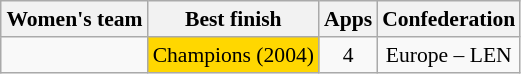<table class="wikitable" style="text-align: center; font-size: 90%; margin-left: 1em;">
<tr>
<th>Women's team</th>
<th>Best finish</th>
<th>Apps</th>
<th>Confederation</th>
</tr>
<tr>
<td style="text-align: left;"></td>
<td style="background-color: gold; text-align: left;">Champions (2004)</td>
<td>4</td>
<td>Europe – LEN</td>
</tr>
</table>
